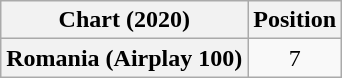<table class="wikitable sortable plainrowheaders" style="text-align:center">
<tr>
<th scope="col">Chart (2020)</th>
<th scope="col">Position</th>
</tr>
<tr>
<th scope="row">Romania (Airplay 100)</th>
<td>7</td>
</tr>
</table>
